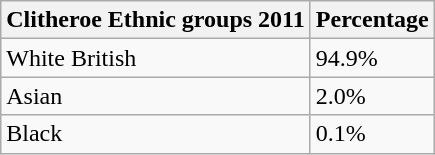<table class="wikitable">
<tr>
<th>Clitheroe Ethnic groups 2011</th>
<th>Percentage</th>
</tr>
<tr>
<td>White British</td>
<td>94.9%</td>
</tr>
<tr>
<td>Asian</td>
<td>2.0%</td>
</tr>
<tr>
<td>Black</td>
<td>0.1%</td>
</tr>
</table>
